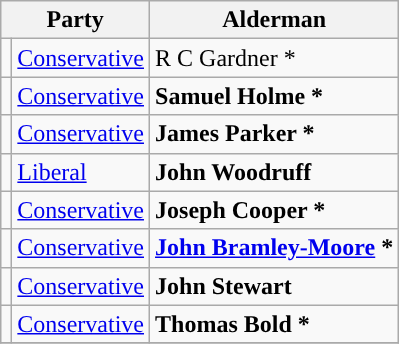<table class="wikitable">
<tr>
<th colspan="2">Party</th>
<th>Alderman</th>
</tr>
<tr>
<td style="background-color:"></td>
<td><a href='#'>Conservative</a></td>
<td>R C Gardner *</td>
</tr>
<tr>
<td style="background-color:"></td>
<td><a href='#'>Conservative</a></td>
<td><strong>Samuel Holme *</strong></td>
</tr>
<tr>
<td style="background-color:"></td>
<td><a href='#'>Conservative</a></td>
<td><strong>James Parker *</strong></td>
</tr>
<tr>
<td style="background-color:"></td>
<td><a href='#'>Liberal</a></td>
<td><strong>John Woodruff</strong></td>
</tr>
<tr>
<td style="background-color:"></td>
<td><a href='#'>Conservative</a></td>
<td><strong>Joseph Cooper *</strong></td>
</tr>
<tr>
<td style="background-color:"></td>
<td><a href='#'>Conservative</a></td>
<td><strong><a href='#'>John Bramley-Moore</a> *</strong></td>
</tr>
<tr>
<td style="background-color:"></td>
<td><a href='#'>Conservative</a></td>
<td><strong>John Stewart</strong></td>
</tr>
<tr>
<td style="background-color:"></td>
<td><a href='#'>Conservative</a></td>
<td><strong>Thomas Bold *</strong></td>
</tr>
<tr>
</tr>
</table>
